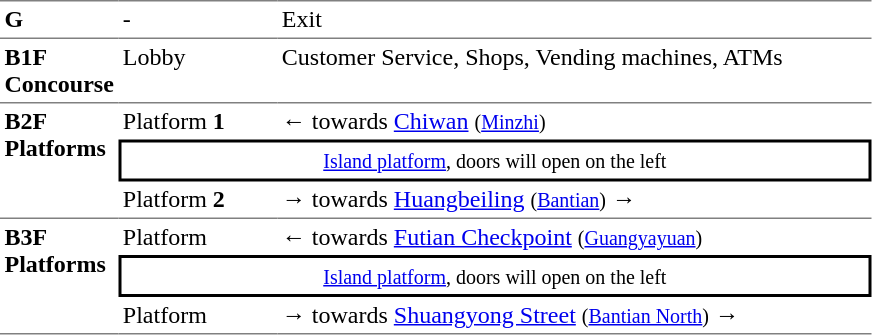<table table border=0 cellspacing=0 cellpadding=3>
<tr>
<td style="width:50px; border-top:solid 1px gray; vertical-align:top;"><strong>G</strong></td>
<td style="width:100px; border-top:solid 1px gray; vertical-align:top;">-</td>
<td style="width:390px; border-top:solid 1px gray; vertical-align:top;">Exit</td>
</tr>
<tr>
<td style="border-bottom:solid 1px gray; border-top:solid 1px gray; width:50px;" valign=top><strong>B1F<br>Concourse</strong></td>
<td style="border-bottom:solid 1px gray; border-top:solid 1px gray; width:100px;" valign=top>Lobby</td>
<td style="border-bottom:solid 1px gray; border-top:solid 1px gray; width:390px;" valign=top>Customer Service, Shops, Vending machines, ATMs</td>
</tr>
<tr>
<td rowspan="3" style="border-bottom:solid 1px gray; vertical-align:top;"><strong>B2F<br>Platforms</strong></td>
<td>Platform <strong>1</strong></td>
<td>←  towards <a href='#'>Chiwan</a> <small>(<a href='#'>Minzhi</a>)</small></td>
</tr>
<tr>
<td style="border-right:solid 2px black;border-left:solid 2px black;border-top:solid 2px black;border-bottom:solid 2px black;text-align:center;" colspan=2><small><a href='#'>Island platform</a>, doors will open on the left</small></td>
</tr>
<tr>
<td style="border-bottom:solid 1px gray;">Platform <strong>2</strong></td>
<td style="border-bottom:solid 1px gray;"><span>→</span>  towards <a href='#'>Huangbeiling</a> <small>(<a href='#'>Bantian</a>)</small> →</td>
</tr>
<tr>
<td style="border-bottom:solid 1px gray;" rowspan="6" valign=top><strong>B3F<br>Platforms</strong></td>
<td>Platform</td>
<td>←  towards <a href='#'>Futian Checkpoint</a> <small>(<a href='#'>Guangyayuan</a>)</small></td>
</tr>
<tr>
<td style="border-right:solid 2px black;border-left:solid 2px black;border-top:solid 2px black;border-bottom:solid 2px black;text-align:center;" colspan=2><small><a href='#'>Island platform</a>, doors will open on the left</small></td>
</tr>
<tr>
<td style="border-bottom:solid 1px gray;">Platform</td>
<td style="border-bottom:solid 1px gray;"><span>→</span>  towards <a href='#'>Shuangyong Street</a> <small>(<a href='#'>Bantian North</a>)</small> →</td>
</tr>
</table>
